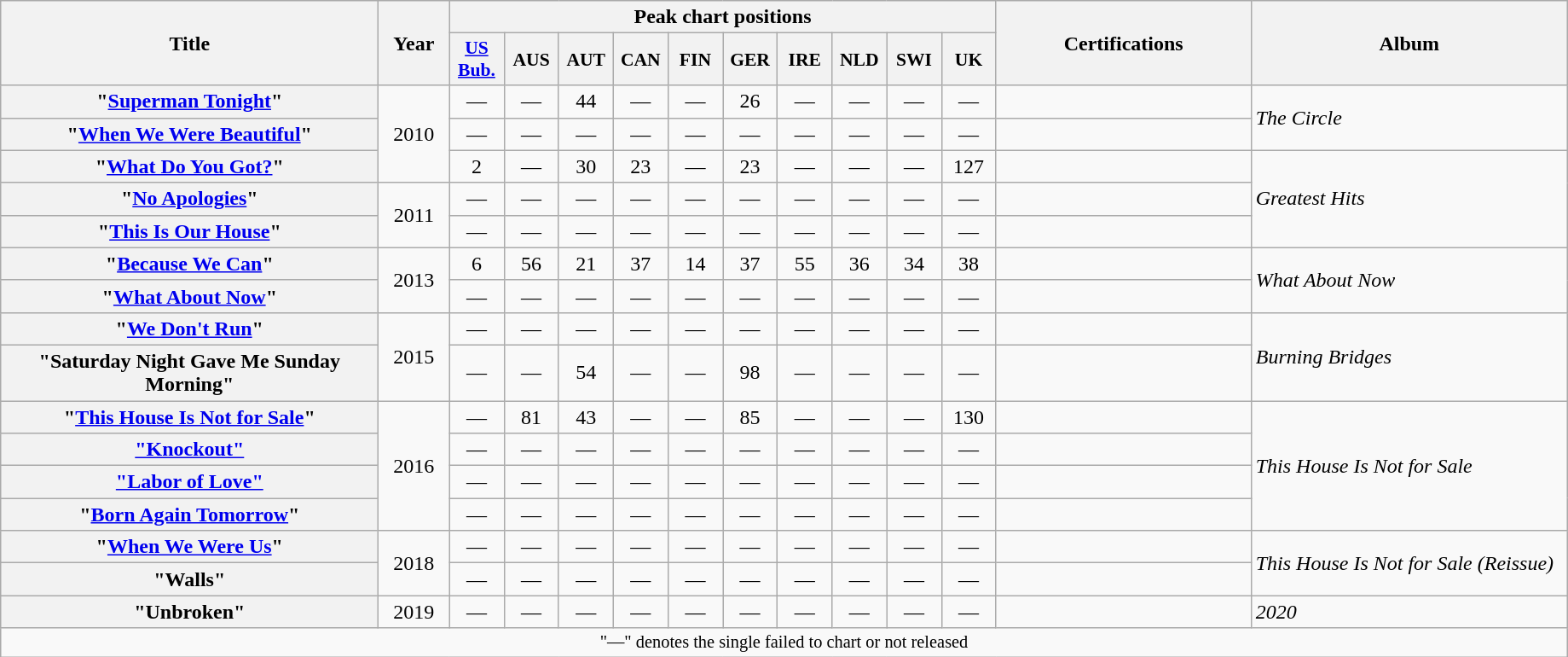<table class="wikitable plainrowheaders" style="text-align:center;" border="1">
<tr>
<th scope="col" rowspan="2" style="width:18em;">Title</th>
<th scope="col" rowspan="2" style="width:3em;">Year</th>
<th scope="col" colspan="10">Peak chart positions</th>
<th scope="col" rowspan="2" style="width:12em;">Certifications</th>
<th scope="col" rowspan="2" style="width:15em;">Album</th>
</tr>
<tr>
<th scope="col" style="width:2.5em;font-size:90%;"><a href='#'>US Bub.</a><br></th>
<th scope="col" style="width:2.5em;font-size:90%;">AUS<br></th>
<th scope="col" style="width:2.5em;font-size:90%;">AUT<br></th>
<th scope="col" style="width:2.5em;font-size:90%;">CAN<br></th>
<th scope="col" style="width:2.5em;font-size:90%;">FIN<br></th>
<th scope="col" style="width:2.5em;font-size:90%;">GER<br></th>
<th scope="col" style="width:2.5em;font-size:90%;">IRE<br></th>
<th scope="col" style="width:2.5em;font-size:90%;">NLD<br></th>
<th scope="col" style="width:2.5em;font-size:90%;">SWI<br></th>
<th scope="col" style="width:2.5em;font-size:90%;">UK<br></th>
</tr>
<tr>
<th scope="row">"<a href='#'>Superman Tonight</a>"</th>
<td rowspan=3>2010</td>
<td>—</td>
<td>—</td>
<td>44</td>
<td>—</td>
<td>—</td>
<td>26</td>
<td>—</td>
<td>—</td>
<td>—</td>
<td>—</td>
<td></td>
<td style="text-align:left;" rowspan="2"><em>The Circle</em></td>
</tr>
<tr>
<th scope="row">"<a href='#'>When We Were Beautiful</a>"</th>
<td>—</td>
<td>—</td>
<td>—</td>
<td>—</td>
<td>—</td>
<td>—</td>
<td>—</td>
<td>—</td>
<td>—</td>
<td>—</td>
<td></td>
</tr>
<tr>
<th scope="row">"<a href='#'>What Do You Got?</a>"</th>
<td>2</td>
<td>—</td>
<td>30</td>
<td>23</td>
<td>—</td>
<td>23</td>
<td>—</td>
<td>—</td>
<td>—</td>
<td>127</td>
<td></td>
<td style="text-align:left;" rowspan="3"><em>Greatest Hits</em></td>
</tr>
<tr>
<th scope="row">"<a href='#'>No Apologies</a>"</th>
<td rowspan=2>2011</td>
<td>—</td>
<td>—</td>
<td>—</td>
<td>—</td>
<td>—</td>
<td>—</td>
<td>—</td>
<td>—</td>
<td>—</td>
<td>—</td>
<td></td>
</tr>
<tr>
<th scope="row">"<a href='#'>This Is Our House</a>"</th>
<td>—</td>
<td>—</td>
<td>—</td>
<td>—</td>
<td>—</td>
<td>—</td>
<td>—</td>
<td>—</td>
<td>—</td>
<td>—</td>
<td></td>
</tr>
<tr>
<th scope="row">"<a href='#'>Because We Can</a>"</th>
<td rowspan=2>2013</td>
<td>6</td>
<td>56</td>
<td>21</td>
<td>37</td>
<td>14</td>
<td>37</td>
<td>55</td>
<td>36</td>
<td>34</td>
<td>38</td>
<td></td>
<td style="text-align:left;" rowspan="2"><em>What About Now</em></td>
</tr>
<tr>
<th scope="row">"<a href='#'>What About Now</a>"</th>
<td>—</td>
<td>—</td>
<td>—</td>
<td>—</td>
<td>—</td>
<td>—</td>
<td>—</td>
<td>—</td>
<td>—</td>
<td>—</td>
<td></td>
</tr>
<tr>
<th scope="row">"<a href='#'>We Don't Run</a>"</th>
<td rowspan=2>2015</td>
<td>—</td>
<td>—</td>
<td>—</td>
<td>—</td>
<td>—</td>
<td>—</td>
<td>—</td>
<td>—</td>
<td>—</td>
<td>—</td>
<td></td>
<td style="text-align:left;" rowspan="2"><em>Burning Bridges</em></td>
</tr>
<tr>
<th scope="row">"Saturday Night Gave Me Sunday Morning"</th>
<td>—</td>
<td>—</td>
<td>54</td>
<td>—</td>
<td>—</td>
<td>98</td>
<td>—</td>
<td>—</td>
<td>—</td>
<td>—</td>
<td></td>
</tr>
<tr>
<th scope="row">"<a href='#'>This House Is Not for Sale</a>"</th>
<td rowspan=4>2016</td>
<td>—</td>
<td>81</td>
<td>43</td>
<td>—</td>
<td>—</td>
<td>85</td>
<td>—</td>
<td>—</td>
<td>—</td>
<td>130</td>
<td></td>
<td style="text-align:left;" rowspan="4"><em>This House Is Not for Sale</em></td>
</tr>
<tr>
<th scope="row"><a href='#'>"Knockout"</a></th>
<td>—</td>
<td>—</td>
<td>—</td>
<td>—</td>
<td>—</td>
<td>—</td>
<td>—</td>
<td>—</td>
<td>—</td>
<td>—</td>
<td></td>
</tr>
<tr>
<th scope="row"><a href='#'>"Labor of Love"</a></th>
<td>—</td>
<td>—</td>
<td>—</td>
<td>—</td>
<td>—</td>
<td>—</td>
<td>—</td>
<td>—</td>
<td>—</td>
<td>—</td>
<td></td>
</tr>
<tr>
<th scope="row">"<a href='#'>Born Again Tomorrow</a>"</th>
<td>—</td>
<td>—</td>
<td>—</td>
<td>—</td>
<td>—</td>
<td>—</td>
<td>—</td>
<td>—</td>
<td>—</td>
<td>—</td>
<td></td>
</tr>
<tr>
<th scope="row">"<a href='#'>When We Were Us</a>"</th>
<td rowspan=2>2018</td>
<td>—</td>
<td>—</td>
<td>—</td>
<td>—</td>
<td>—</td>
<td>—</td>
<td>—</td>
<td>—</td>
<td>—</td>
<td>—</td>
<td></td>
<td style="text-align:left;" rowspan="2"><em>This House Is Not for Sale (Reissue)</em></td>
</tr>
<tr>
<th scope="row">"Walls"</th>
<td>—</td>
<td>—</td>
<td>—</td>
<td>—</td>
<td>—</td>
<td>—</td>
<td>—</td>
<td>—</td>
<td>—</td>
<td>—</td>
<td></td>
</tr>
<tr>
<th scope="row">"Unbroken"</th>
<td>2019</td>
<td>—</td>
<td>—</td>
<td>—</td>
<td>—</td>
<td>—</td>
<td>—</td>
<td>—</td>
<td>—</td>
<td>—</td>
<td>—</td>
<td></td>
<td style="text-align:left;"><em>2020</em></td>
</tr>
<tr>
<td colspan="15" style="font-size:85%">"—" denotes the single failed to chart or not released</td>
</tr>
</table>
